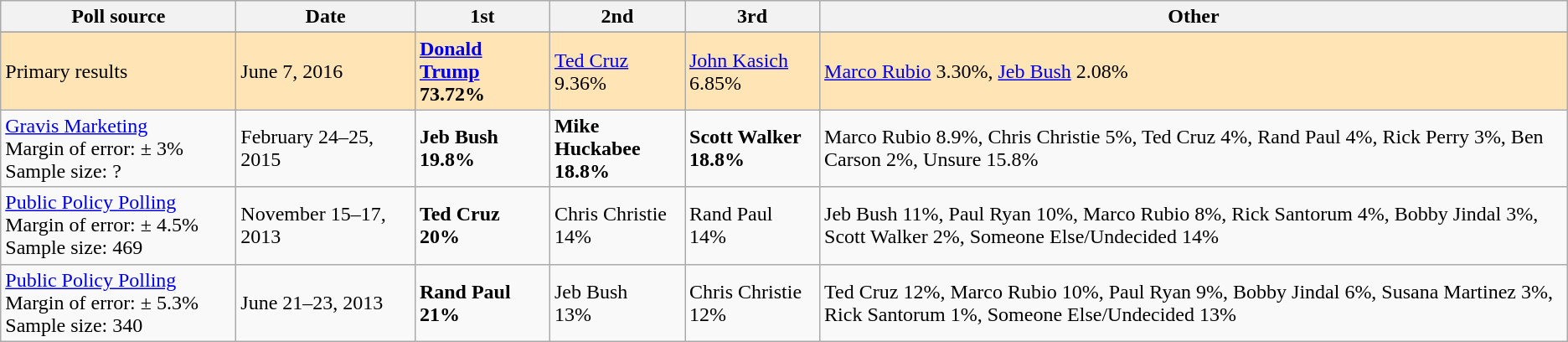<table class="wikitable">
<tr>
<th style="width:180px;">Poll source</th>
<th style="width:135px;">Date</th>
<th style="width:100px;">1st</th>
<th style="width:100px;">2nd</th>
<th style="width:100px;">3rd</th>
<th>Other</th>
</tr>
<tr>
</tr>
<tr style="background:Moccasin;">
<td>Primary results</td>
<td>June 7, 2016</td>
<td><strong><a href='#'>Donald Trump</a><br>73.72%</strong></td>
<td><a href='#'>Ted Cruz</a><br>9.36%</td>
<td><a href='#'>John Kasich</a><br>6.85%</td>
<td><a href='#'>Marco Rubio</a> 3.30%, <a href='#'>Jeb Bush</a> 2.08%</td>
</tr>
<tr>
<td><a href='#'>Gravis Marketing</a><br>Margin of error: ± 3%
<br>Sample size: ?</td>
<td>February 24–25, 2015</td>
<td><strong>Jeb Bush<br>19.8%</strong></td>
<td><strong>Mike Huckabee<br>18.8%</strong></td>
<td><strong>Scott Walker<br>18.8%</strong></td>
<td>Marco Rubio 8.9%, Chris Christie 5%, Ted Cruz 4%, Rand Paul 4%, Rick Perry 3%, Ben Carson 2%, Unsure 15.8%</td>
</tr>
<tr>
<td><a href='#'>Public Policy Polling</a><br>Margin of error: ± 4.5%
<br>Sample size: 469</td>
<td>November 15–17, 2013</td>
<td><strong>Ted Cruz<br>20%</strong></td>
<td>Chris Christie<br>14%</td>
<td>Rand Paul<br>14%</td>
<td>Jeb Bush 11%, Paul Ryan 10%, Marco Rubio 8%, Rick Santorum 4%, Bobby Jindal 3%, Scott Walker 2%, Someone Else/Undecided 14%</td>
</tr>
<tr>
<td><a href='#'>Public Policy Polling</a><br>Margin of error: ± 5.3%
<br>Sample size: 340</td>
<td>June 21–23, 2013</td>
<td><strong>Rand Paul<br>21%</strong></td>
<td>Jeb Bush<br>13%</td>
<td>Chris Christie<br>12%</td>
<td>Ted Cruz 12%, Marco Rubio 10%, Paul Ryan 9%, Bobby Jindal 6%, Susana Martinez 3%, Rick Santorum 1%, Someone Else/Undecided 13%</td>
</tr>
</table>
